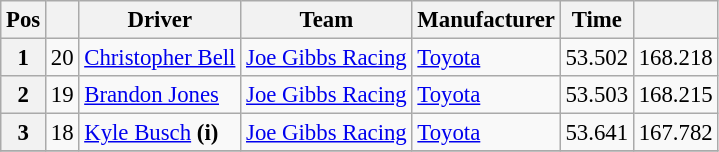<table class="wikitable" style="font-size:95%">
<tr>
<th>Pos</th>
<th></th>
<th>Driver</th>
<th>Team</th>
<th>Manufacturer</th>
<th>Time</th>
<th></th>
</tr>
<tr>
<th>1</th>
<td>20</td>
<td><a href='#'>Christopher Bell</a></td>
<td><a href='#'>Joe Gibbs Racing</a></td>
<td><a href='#'>Toyota</a></td>
<td>53.502</td>
<td>168.218</td>
</tr>
<tr>
<th>2</th>
<td>19</td>
<td><a href='#'>Brandon Jones</a></td>
<td><a href='#'>Joe Gibbs Racing</a></td>
<td><a href='#'>Toyota</a></td>
<td>53.503</td>
<td>168.215</td>
</tr>
<tr>
<th>3</th>
<td>18</td>
<td><a href='#'>Kyle Busch</a> <strong>(i)</strong></td>
<td><a href='#'>Joe Gibbs Racing</a></td>
<td><a href='#'>Toyota</a></td>
<td>53.641</td>
<td>167.782</td>
</tr>
<tr>
</tr>
</table>
